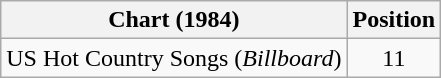<table class="wikitable">
<tr>
<th>Chart (1984)</th>
<th>Position</th>
</tr>
<tr>
<td>US Hot Country Songs (<em>Billboard</em>)</td>
<td align="center">11</td>
</tr>
</table>
